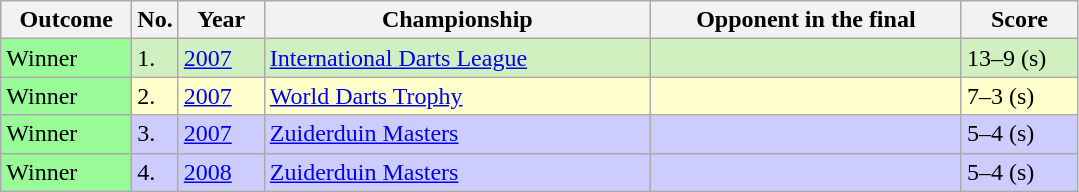<table class="sortable wikitable">
<tr>
<th width="80">Outcome</th>
<th width="20">No.</th>
<th width="50">Year</th>
<th style="width:250px;">Championship</th>
<th style="width:200px;">Opponent in the final</th>
<th width="70">Score</th>
</tr>
<tr style="background:#d0f0c0;">
<td style="background:#98FB98">Winner</td>
<td>1.</td>
<td><a href='#'>2007</a></td>
<td><a href='#'>International Darts League</a></td>
<td> </td>
<td>13–9 (s)</td>
</tr>
<tr style="background:#ffc;">
<td style="background:#98FB98">Winner</td>
<td>2.</td>
<td><a href='#'>2007</a></td>
<td><a href='#'>World Darts Trophy</a></td>
<td> </td>
<td>7–3 (s)</td>
</tr>
<tr style="background:#ccf;">
<td style="background:#98FB98">Winner</td>
<td>3.</td>
<td><a href='#'>2007</a></td>
<td><a href='#'>Zuiderduin Masters</a></td>
<td> </td>
<td>5–4 (s)</td>
</tr>
<tr style="background:#ccf;">
<td style="background:#98FB98">Winner</td>
<td>4.</td>
<td><a href='#'>2008</a></td>
<td><a href='#'>Zuiderduin Masters</a></td>
<td> </td>
<td>5–4 (s)</td>
</tr>
</table>
